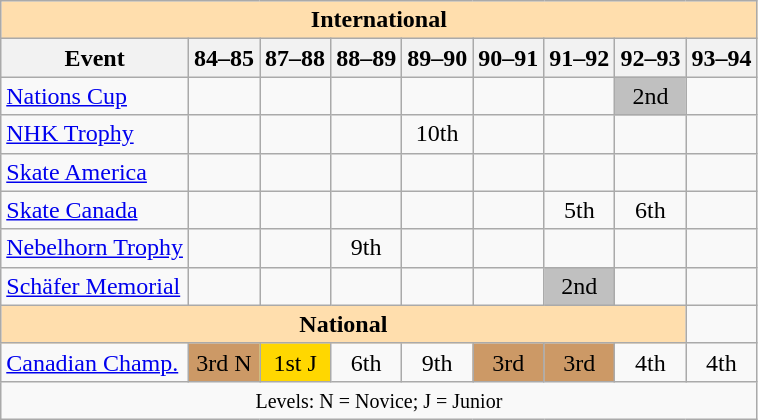<table class="wikitable" style="text-align:center">
<tr>
<th style="background-color: #ffdead; " colspan=9 align=center>International</th>
</tr>
<tr>
<th>Event</th>
<th>84–85</th>
<th>87–88</th>
<th>88–89</th>
<th>89–90</th>
<th>90–91</th>
<th>91–92</th>
<th>92–93</th>
<th>93–94</th>
</tr>
<tr>
<td align=left><a href='#'>Nations Cup</a></td>
<td></td>
<td></td>
<td></td>
<td></td>
<td></td>
<td></td>
<td bgcolor=silver>2nd</td>
<td></td>
</tr>
<tr>
<td align=left><a href='#'>NHK Trophy</a></td>
<td></td>
<td></td>
<td></td>
<td>10th</td>
<td></td>
<td></td>
<td></td>
<td></td>
</tr>
<tr>
<td align=left><a href='#'>Skate America</a></td>
<td></td>
<td></td>
<td></td>
<td></td>
<td></td>
<td></td>
<td></td>
<td></td>
</tr>
<tr>
<td align=left><a href='#'>Skate Canada</a></td>
<td></td>
<td></td>
<td></td>
<td></td>
<td></td>
<td>5th</td>
<td>6th</td>
<td></td>
</tr>
<tr>
<td align=left><a href='#'>Nebelhorn Trophy</a></td>
<td></td>
<td></td>
<td>9th</td>
<td></td>
<td></td>
<td></td>
<td></td>
<td></td>
</tr>
<tr>
<td align=left><a href='#'>Schäfer Memorial</a></td>
<td></td>
<td></td>
<td></td>
<td></td>
<td></td>
<td bgcolor=silver>2nd</td>
<td></td>
<td></td>
</tr>
<tr>
<th style="background-color: #ffdead; " colspan=8 align=center>National</th>
</tr>
<tr>
<td align=left><a href='#'>Canadian Champ.</a></td>
<td bgcolor=cc9966>3rd N</td>
<td bgcolor=gold>1st J</td>
<td>6th</td>
<td>9th</td>
<td bgcolor=cc9966>3rd</td>
<td bgcolor=cc9966>3rd</td>
<td>4th</td>
<td>4th</td>
</tr>
<tr>
<td colspan=9 align=center><small> Levels: N = Novice; J = Junior </small></td>
</tr>
</table>
